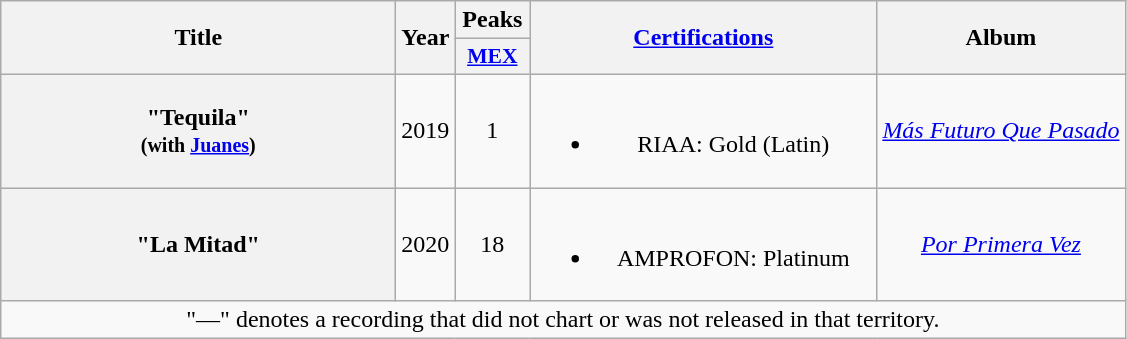<table class="wikitable plainrowheaders" style="text-align:center;">
<tr>
<th scope="col" rowspan="2" style="width:16em;">Title</th>
<th scope="col" rowspan="2">Year</th>
<th scope="col" colspan="1">Peaks</th>
<th scope="col" rowspan="2" style="width:14em;"><a href='#'>Certifications</a></th>
<th scope="col" rowspan="2">Album</th>
</tr>
<tr>
<th scope="col" style="width:3em;font-size:90%;"><a href='#'>MEX</a><br></th>
</tr>
<tr>
<th scope="row">"Tequila"<br><small>(with <a href='#'>Juanes</a>)</small></th>
<td>2019</td>
<td>1</td>
<td><br><ul><li>RIAA: Gold (Latin)</li></ul></td>
<td><em><a href='#'>Más Futuro Que Pasado</a></em></td>
</tr>
<tr>
<th scope="row">"La Mitad"<br></th>
<td>2020</td>
<td>18</td>
<td><br><ul><li>AMPROFON: Platinum</li></ul></td>
<td><em><a href='#'>Por Primera Vez</a></em></td>
</tr>
<tr>
<td colspan="14">"—" denotes a recording that did not chart or was not released in that territory.</td>
</tr>
</table>
